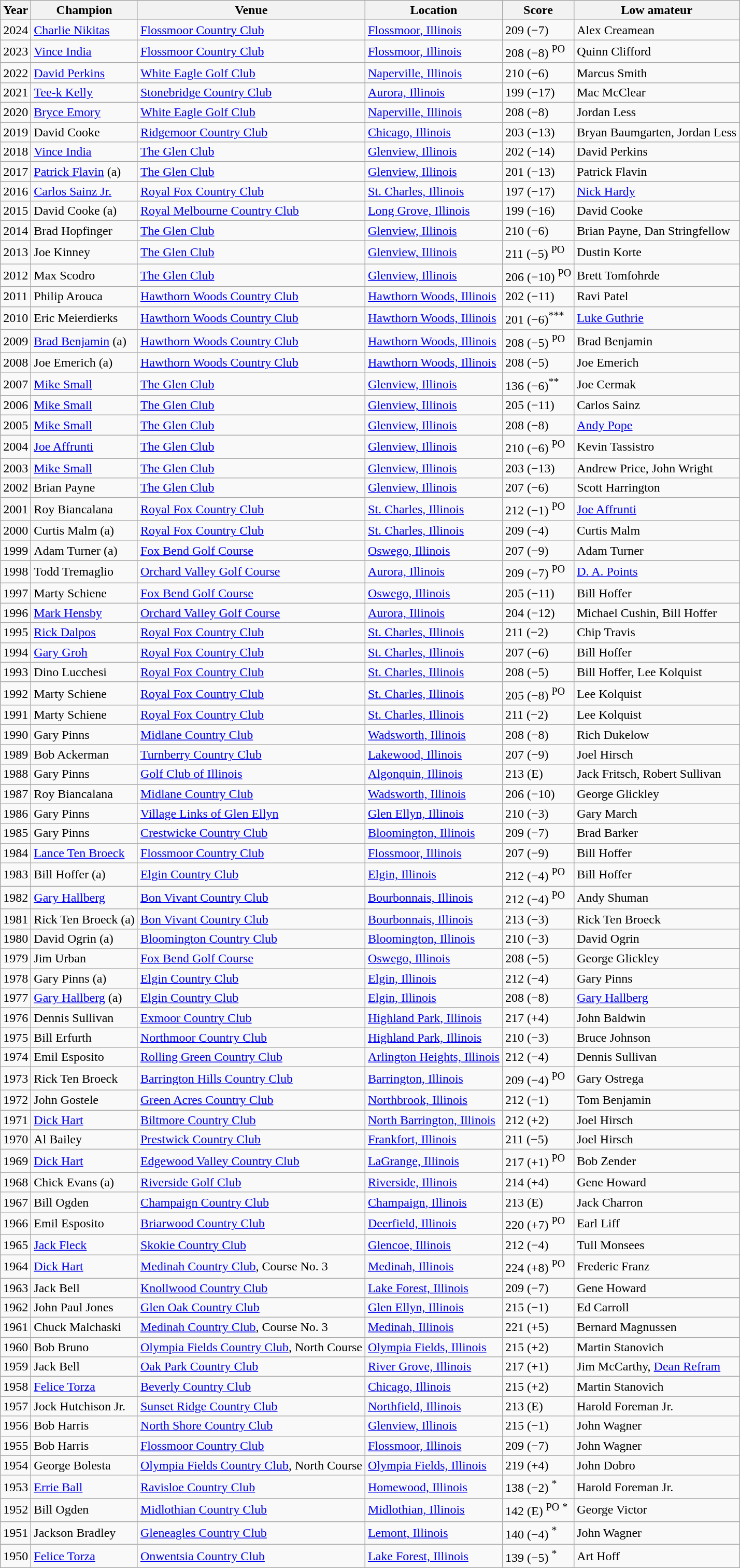<table class="wikitable">
<tr>
<th>Year</th>
<th>Champion</th>
<th>Venue</th>
<th>Location</th>
<th>Score</th>
<th>Low amateur</th>
</tr>
<tr>
<td>2024</td>
<td><a href='#'>Charlie Nikitas</a></td>
<td><a href='#'>Flossmoor Country Club</a></td>
<td><a href='#'>Flossmoor, Illinois</a></td>
<td>209 (−7)</td>
<td>Alex Creamean</td>
</tr>
<tr>
<td>2023</td>
<td><a href='#'>Vince India</a></td>
<td><a href='#'>Flossmoor Country Club</a></td>
<td><a href='#'>Flossmoor, Illinois</a></td>
<td>208 (−8) <sup>PO</sup></td>
<td>Quinn Clifford</td>
</tr>
<tr>
<td>2022</td>
<td><a href='#'>David Perkins</a></td>
<td><a href='#'>White Eagle Golf Club</a></td>
<td><a href='#'>Naperville, Illinois</a></td>
<td>210 (−6)</td>
<td>Marcus Smith</td>
</tr>
<tr>
<td>2021</td>
<td><a href='#'>Tee-k Kelly</a></td>
<td><a href='#'>Stonebridge Country Club</a></td>
<td><a href='#'>Aurora, Illinois</a></td>
<td>199 (−17)</td>
<td>Mac McClear</td>
</tr>
<tr>
<td>2020</td>
<td><a href='#'>Bryce Emory</a></td>
<td><a href='#'>White Eagle Golf Club</a></td>
<td><a href='#'>Naperville, Illinois</a></td>
<td>208 (−8)</td>
<td>Jordan Less</td>
</tr>
<tr>
<td>2019</td>
<td>David Cooke</td>
<td><a href='#'>Ridgemoor Country Club</a></td>
<td><a href='#'>Chicago, Illinois</a></td>
<td>203 (−13)</td>
<td>Bryan Baumgarten, Jordan Less</td>
</tr>
<tr>
<td>2018</td>
<td><a href='#'>Vince India</a></td>
<td><a href='#'>The Glen Club</a></td>
<td><a href='#'>Glenview, Illinois</a></td>
<td>202 (−14)</td>
<td>David Perkins</td>
</tr>
<tr>
<td>2017</td>
<td><a href='#'>Patrick Flavin</a> (a)</td>
<td><a href='#'>The Glen Club</a></td>
<td><a href='#'>Glenview, Illinois</a></td>
<td>201 (−13)</td>
<td>Patrick Flavin</td>
</tr>
<tr>
<td>2016</td>
<td><a href='#'>Carlos Sainz Jr.</a></td>
<td><a href='#'>Royal Fox Country Club</a></td>
<td><a href='#'>St. Charles, Illinois</a></td>
<td>197 (−17)</td>
<td><a href='#'>Nick Hardy</a></td>
</tr>
<tr>
<td>2015</td>
<td>David Cooke (a)</td>
<td><a href='#'>Royal Melbourne Country Club</a></td>
<td><a href='#'>Long Grove, Illinois</a></td>
<td>199 (−16)</td>
<td>David Cooke</td>
</tr>
<tr>
<td>2014</td>
<td>Brad Hopfinger</td>
<td><a href='#'>The Glen Club</a></td>
<td><a href='#'>Glenview, Illinois</a></td>
<td>210 (−6)</td>
<td>Brian Payne, Dan Stringfellow</td>
</tr>
<tr>
<td>2013</td>
<td>Joe Kinney</td>
<td><a href='#'>The Glen Club</a></td>
<td><a href='#'>Glenview, Illinois</a></td>
<td>211 (−5) <sup>PO</sup></td>
<td>Dustin Korte</td>
</tr>
<tr>
<td>2012</td>
<td>Max Scodro</td>
<td><a href='#'>The Glen Club</a></td>
<td><a href='#'>Glenview, Illinois</a></td>
<td>206 (−10) <sup>PO</sup></td>
<td>Brett Tomfohrde</td>
</tr>
<tr>
<td>2011</td>
<td>Philip Arouca</td>
<td><a href='#'>Hawthorn Woods Country Club</a></td>
<td><a href='#'>Hawthorn Woods, Illinois</a></td>
<td>202 (−11)</td>
<td>Ravi Patel</td>
</tr>
<tr>
<td>2010</td>
<td>Eric Meierdierks</td>
<td><a href='#'>Hawthorn Woods Country Club</a></td>
<td><a href='#'>Hawthorn Woods, Illinois</a></td>
<td>201 (−6)<sup>***</sup></td>
<td><a href='#'>Luke Guthrie</a></td>
</tr>
<tr>
<td>2009</td>
<td><a href='#'>Brad Benjamin</a> (a)</td>
<td><a href='#'>Hawthorn Woods Country Club</a></td>
<td><a href='#'>Hawthorn Woods, Illinois</a></td>
<td>208 (−5) <sup>PO</sup></td>
<td>Brad Benjamin</td>
</tr>
<tr>
<td>2008</td>
<td>Joe Emerich (a)</td>
<td><a href='#'>Hawthorn Woods Country Club</a></td>
<td><a href='#'>Hawthorn Woods, Illinois</a></td>
<td>208 (−5)</td>
<td>Joe Emerich</td>
</tr>
<tr>
<td>2007</td>
<td><a href='#'>Mike Small</a></td>
<td><a href='#'>The Glen Club</a></td>
<td><a href='#'>Glenview, Illinois</a></td>
<td>136 (−6)<sup>**</sup></td>
<td>Joe Cermak</td>
</tr>
<tr>
<td>2006</td>
<td><a href='#'>Mike Small</a></td>
<td><a href='#'>The Glen Club</a></td>
<td><a href='#'>Glenview, Illinois</a></td>
<td>205 (−11)</td>
<td>Carlos Sainz</td>
</tr>
<tr>
<td>2005</td>
<td><a href='#'>Mike Small</a></td>
<td><a href='#'>The Glen Club</a></td>
<td><a href='#'>Glenview, Illinois</a></td>
<td>208 (−8)</td>
<td><a href='#'>Andy Pope</a></td>
</tr>
<tr>
<td>2004</td>
<td><a href='#'>Joe Affrunti</a></td>
<td><a href='#'>The Glen Club</a></td>
<td><a href='#'>Glenview, Illinois</a></td>
<td>210 (−6) <sup>PO</sup></td>
<td>Kevin Tassistro</td>
</tr>
<tr>
<td>2003</td>
<td><a href='#'>Mike Small</a></td>
<td><a href='#'>The Glen Club</a></td>
<td><a href='#'>Glenview, Illinois</a></td>
<td>203 (−13)</td>
<td>Andrew Price, John Wright</td>
</tr>
<tr>
<td>2002</td>
<td>Brian Payne</td>
<td><a href='#'>The Glen Club</a></td>
<td><a href='#'>Glenview, Illinois</a></td>
<td>207 (−6)</td>
<td>Scott Harrington</td>
</tr>
<tr>
<td>2001</td>
<td>Roy Biancalana</td>
<td><a href='#'>Royal Fox Country Club</a></td>
<td><a href='#'>St. Charles, Illinois</a></td>
<td>212 (−1) <sup>PO</sup></td>
<td><a href='#'>Joe Affrunti</a></td>
</tr>
<tr>
<td>2000</td>
<td>Curtis Malm (a)</td>
<td><a href='#'>Royal Fox Country Club</a></td>
<td><a href='#'>St. Charles, Illinois</a></td>
<td>209 (−4)</td>
<td>Curtis Malm</td>
</tr>
<tr>
<td>1999</td>
<td>Adam Turner (a)</td>
<td><a href='#'>Fox Bend Golf Course</a></td>
<td><a href='#'>Oswego, Illinois</a></td>
<td>207 (−9)</td>
<td>Adam Turner</td>
</tr>
<tr>
<td>1998</td>
<td>Todd Tremaglio</td>
<td><a href='#'>Orchard Valley Golf Course</a></td>
<td><a href='#'>Aurora, Illinois</a></td>
<td>209 (−7) <sup>PO</sup></td>
<td><a href='#'>D. A. Points</a></td>
</tr>
<tr>
<td>1997</td>
<td>Marty Schiene</td>
<td><a href='#'>Fox Bend Golf Course</a></td>
<td><a href='#'>Oswego, Illinois</a></td>
<td>205 (−11)</td>
<td>Bill Hoffer</td>
</tr>
<tr>
<td>1996</td>
<td><a href='#'>Mark Hensby</a></td>
<td><a href='#'>Orchard Valley Golf Course</a></td>
<td><a href='#'>Aurora, Illinois</a></td>
<td>204 (−12)</td>
<td>Michael Cushin, Bill Hoffer</td>
</tr>
<tr>
<td>1995</td>
<td><a href='#'>Rick Dalpos</a></td>
<td><a href='#'>Royal Fox Country Club</a></td>
<td><a href='#'>St. Charles, Illinois</a></td>
<td>211 (−2)</td>
<td>Chip Travis</td>
</tr>
<tr>
<td>1994</td>
<td><a href='#'>Gary Groh</a></td>
<td><a href='#'>Royal Fox Country Club</a></td>
<td><a href='#'>St. Charles, Illinois</a></td>
<td>207 (−6)</td>
<td>Bill Hoffer</td>
</tr>
<tr>
<td>1993</td>
<td>Dino Lucchesi</td>
<td><a href='#'>Royal Fox Country Club</a></td>
<td><a href='#'>St. Charles, Illinois</a></td>
<td>208 (−5)</td>
<td>Bill Hoffer, Lee Kolquist</td>
</tr>
<tr>
<td>1992</td>
<td>Marty Schiene</td>
<td><a href='#'>Royal Fox Country Club</a></td>
<td><a href='#'>St. Charles, Illinois</a></td>
<td>205 (−8) <sup>PO</sup></td>
<td>Lee Kolquist</td>
</tr>
<tr>
<td>1991</td>
<td>Marty Schiene</td>
<td><a href='#'>Royal Fox Country Club</a></td>
<td><a href='#'>St. Charles, Illinois</a></td>
<td>211 (−2)</td>
<td>Lee Kolquist</td>
</tr>
<tr>
<td>1990</td>
<td>Gary Pinns</td>
<td><a href='#'>Midlane Country Club</a></td>
<td><a href='#'>Wadsworth, Illinois</a></td>
<td>208 (−8)</td>
<td>Rich Dukelow</td>
</tr>
<tr>
<td>1989</td>
<td>Bob Ackerman</td>
<td><a href='#'>Turnberry Country Club</a></td>
<td><a href='#'>Lakewood, Illinois</a></td>
<td>207 (−9)</td>
<td>Joel Hirsch</td>
</tr>
<tr>
<td>1988</td>
<td>Gary Pinns</td>
<td><a href='#'>Golf Club of Illinois</a></td>
<td><a href='#'>Algonquin, Illinois</a></td>
<td>213 (E)</td>
<td>Jack Fritsch, Robert Sullivan</td>
</tr>
<tr>
<td>1987</td>
<td>Roy Biancalana</td>
<td><a href='#'>Midlane Country Club</a></td>
<td><a href='#'>Wadsworth, Illinois</a></td>
<td>206 (−10)</td>
<td>George Glickley</td>
</tr>
<tr>
<td>1986</td>
<td>Gary Pinns</td>
<td><a href='#'>Village Links of Glen Ellyn</a></td>
<td><a href='#'>Glen Ellyn, Illinois</a></td>
<td>210 (−3)</td>
<td>Gary March</td>
</tr>
<tr>
<td>1985</td>
<td>Gary Pinns</td>
<td><a href='#'>Crestwicke Country Club</a></td>
<td><a href='#'>Bloomington, Illinois</a></td>
<td>209 (−7)</td>
<td>Brad Barker</td>
</tr>
<tr>
<td>1984</td>
<td><a href='#'>Lance Ten Broeck</a></td>
<td><a href='#'>Flossmoor Country Club</a></td>
<td><a href='#'>Flossmoor, Illinois</a></td>
<td>207 (−9)</td>
<td>Bill Hoffer</td>
</tr>
<tr>
<td>1983</td>
<td>Bill Hoffer (a)</td>
<td><a href='#'>Elgin Country Club</a></td>
<td><a href='#'>Elgin, Illinois</a></td>
<td>212 (−4) <sup>PO</sup></td>
<td>Bill Hoffer</td>
</tr>
<tr>
<td>1982</td>
<td><a href='#'>Gary Hallberg</a></td>
<td><a href='#'>Bon Vivant Country Club</a></td>
<td><a href='#'>Bourbonnais, Illinois</a></td>
<td>212 (−4) <sup>PO</sup></td>
<td>Andy Shuman</td>
</tr>
<tr>
<td>1981</td>
<td>Rick Ten Broeck (a)</td>
<td><a href='#'>Bon Vivant Country Club</a></td>
<td><a href='#'>Bourbonnais, Illinois</a></td>
<td>213 (−3)</td>
<td>Rick Ten Broeck</td>
</tr>
<tr>
<td>1980</td>
<td>David Ogrin (a)</td>
<td><a href='#'>Bloomington Country Club</a></td>
<td><a href='#'>Bloomington, Illinois</a></td>
<td>210 (−3)</td>
<td>David Ogrin</td>
</tr>
<tr>
<td>1979</td>
<td>Jim Urban</td>
<td><a href='#'>Fox Bend Golf Course</a></td>
<td><a href='#'>Oswego, Illinois</a></td>
<td>208 (−5)</td>
<td>George Glickley</td>
</tr>
<tr>
<td>1978</td>
<td>Gary Pinns (a)</td>
<td><a href='#'>Elgin Country Club</a></td>
<td><a href='#'>Elgin, Illinois</a></td>
<td>212 (−4)</td>
<td>Gary Pinns</td>
</tr>
<tr>
<td>1977</td>
<td><a href='#'>Gary Hallberg</a> (a)</td>
<td><a href='#'>Elgin Country Club</a></td>
<td><a href='#'>Elgin, Illinois</a></td>
<td>208 (−8)</td>
<td><a href='#'>Gary Hallberg</a></td>
</tr>
<tr>
<td>1976</td>
<td>Dennis Sullivan</td>
<td><a href='#'>Exmoor Country Club</a></td>
<td><a href='#'>Highland Park, Illinois</a></td>
<td>217 (+4)</td>
<td>John Baldwin</td>
</tr>
<tr>
<td>1975</td>
<td>Bill Erfurth</td>
<td><a href='#'>Northmoor Country Club</a></td>
<td><a href='#'>Highland Park, Illinois</a></td>
<td>210 (−3)</td>
<td>Bruce Johnson</td>
</tr>
<tr>
<td>1974</td>
<td>Emil Esposito</td>
<td><a href='#'>Rolling Green Country Club</a></td>
<td><a href='#'>Arlington Heights, Illinois</a></td>
<td>212 (−4)</td>
<td>Dennis Sullivan</td>
</tr>
<tr>
<td>1973</td>
<td>Rick Ten Broeck</td>
<td><a href='#'>Barrington Hills Country Club</a></td>
<td><a href='#'>Barrington, Illinois</a></td>
<td>209 (−4) <sup>PO</sup></td>
<td>Gary Ostrega</td>
</tr>
<tr>
<td>1972</td>
<td>John Gostele</td>
<td><a href='#'>Green Acres Country Club</a></td>
<td><a href='#'>Northbrook, Illinois</a></td>
<td>212 (−1)</td>
<td>Tom Benjamin</td>
</tr>
<tr>
<td>1971</td>
<td><a href='#'>Dick Hart</a></td>
<td><a href='#'>Biltmore Country Club</a></td>
<td><a href='#'>North Barrington, Illinois</a></td>
<td>212 (+2)</td>
<td>Joel Hirsch</td>
</tr>
<tr>
<td>1970</td>
<td>Al Bailey</td>
<td><a href='#'>Prestwick Country Club</a></td>
<td><a href='#'>Frankfort, Illinois</a></td>
<td>211 (−5)</td>
<td>Joel Hirsch</td>
</tr>
<tr>
<td>1969</td>
<td><a href='#'>Dick Hart</a></td>
<td><a href='#'>Edgewood Valley Country Club</a></td>
<td><a href='#'>LaGrange, Illinois</a></td>
<td>217 (+1) <sup>PO</sup></td>
<td>Bob Zender</td>
</tr>
<tr>
<td>1968</td>
<td>Chick Evans (a)</td>
<td><a href='#'>Riverside Golf Club</a></td>
<td><a href='#'>Riverside, Illinois</a></td>
<td>214 (+4)</td>
<td>Gene Howard</td>
</tr>
<tr>
<td>1967</td>
<td>Bill Ogden</td>
<td><a href='#'>Champaign Country Club</a></td>
<td><a href='#'>Champaign, Illinois</a></td>
<td>213 (E)</td>
<td>Jack Charron</td>
</tr>
<tr>
<td>1966</td>
<td>Emil Esposito</td>
<td><a href='#'>Briarwood Country Club</a></td>
<td><a href='#'>Deerfield, Illinois</a></td>
<td>220 (+7) <sup>PO</sup></td>
<td>Earl Liff</td>
</tr>
<tr>
<td>1965</td>
<td><a href='#'>Jack Fleck</a></td>
<td><a href='#'>Skokie Country Club</a></td>
<td><a href='#'>Glencoe, Illinois</a></td>
<td>212 (−4)</td>
<td>Tull Monsees</td>
</tr>
<tr>
<td>1964</td>
<td><a href='#'>Dick Hart</a></td>
<td><a href='#'>Medinah Country Club</a>, Course No. 3</td>
<td><a href='#'>Medinah, Illinois</a></td>
<td>224 (+8) <sup>PO</sup></td>
<td>Frederic Franz</td>
</tr>
<tr>
<td>1963</td>
<td>Jack Bell</td>
<td><a href='#'>Knollwood Country Club</a></td>
<td><a href='#'>Lake Forest, Illinois</a></td>
<td>209 (−7)</td>
<td>Gene Howard</td>
</tr>
<tr>
<td>1962</td>
<td>John Paul Jones</td>
<td><a href='#'>Glen Oak Country Club</a></td>
<td><a href='#'>Glen Ellyn, Illinois</a></td>
<td>215 (−1)</td>
<td>Ed Carroll</td>
</tr>
<tr>
<td>1961</td>
<td>Chuck Malchaski</td>
<td><a href='#'>Medinah Country Club</a>, Course No. 3</td>
<td><a href='#'>Medinah, Illinois</a></td>
<td>221 (+5)</td>
<td>Bernard Magnussen</td>
</tr>
<tr>
<td>1960</td>
<td>Bob Bruno</td>
<td><a href='#'>Olympia Fields Country Club</a>, North Course</td>
<td><a href='#'>Olympia Fields, Illinois</a></td>
<td>215 (+2)</td>
<td>Martin Stanovich</td>
</tr>
<tr>
<td>1959</td>
<td>Jack Bell</td>
<td><a href='#'>Oak Park Country Club</a></td>
<td><a href='#'>River Grove, Illinois</a></td>
<td>217 (+1)</td>
<td>Jim McCarthy, <a href='#'>Dean Refram</a></td>
</tr>
<tr>
<td>1958</td>
<td><a href='#'>Felice Torza</a></td>
<td><a href='#'>Beverly Country Club</a></td>
<td><a href='#'>Chicago, Illinois</a></td>
<td>215 (+2)</td>
<td>Martin Stanovich</td>
</tr>
<tr>
<td>1957</td>
<td>Jock Hutchison Jr.</td>
<td><a href='#'>Sunset Ridge Country Club</a></td>
<td><a href='#'>Northfield, Illinois</a></td>
<td>213 (E)</td>
<td>Harold Foreman Jr.</td>
</tr>
<tr>
<td>1956</td>
<td>Bob Harris</td>
<td><a href='#'>North Shore Country Club</a></td>
<td><a href='#'>Glenview, Illinois</a></td>
<td>215 (−1)</td>
<td>John Wagner</td>
</tr>
<tr>
<td>1955</td>
<td>Bob Harris</td>
<td><a href='#'>Flossmoor Country Club</a></td>
<td><a href='#'>Flossmoor, Illinois</a></td>
<td>209 (−7)</td>
<td>John Wagner</td>
</tr>
<tr>
<td>1954</td>
<td>George Bolesta</td>
<td><a href='#'>Olympia Fields Country Club</a>, North Course</td>
<td><a href='#'>Olympia Fields, Illinois</a></td>
<td>219 (+4)</td>
<td>John Dobro</td>
</tr>
<tr>
<td>1953</td>
<td><a href='#'>Errie Ball</a></td>
<td><a href='#'>Ravisloe Country Club</a></td>
<td><a href='#'>Homewood, Illinois</a></td>
<td>138 (−2) <sup>*</sup></td>
<td>Harold Foreman Jr.</td>
</tr>
<tr>
<td>1952</td>
<td>Bill Ogden</td>
<td><a href='#'>Midlothian Country Club</a></td>
<td><a href='#'>Midlothian, Illinois</a></td>
<td>142 (E) <sup>PO</sup> <sup>*</sup></td>
<td>George Victor</td>
</tr>
<tr>
<td>1951</td>
<td>Jackson Bradley</td>
<td><a href='#'>Gleneagles Country Club</a></td>
<td><a href='#'>Lemont, Illinois</a></td>
<td>140 (−4) <sup>*</sup></td>
<td>John Wagner</td>
</tr>
<tr>
<td>1950</td>
<td><a href='#'>Felice Torza</a></td>
<td><a href='#'>Onwentsia Country Club</a></td>
<td><a href='#'>Lake Forest, Illinois</a></td>
<td>139 (−5) <sup>*</sup></td>
<td>Art Hoff</td>
</tr>
</table>
